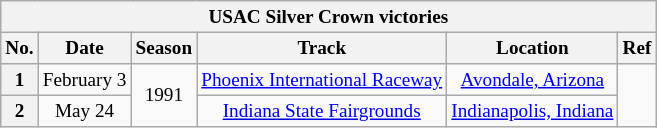<table class="wikitable collapsible collapsed" style="text-align:center; font-size:80%">
<tr>
<th colspan=45>USAC Silver Crown victories</th>
</tr>
<tr>
<th scope="col">No.</th>
<th scope="col">Date</th>
<th scope="col">Season</th>
<th scope="col">Track</th>
<th scope="col">Location</th>
<th scope="col">Ref</th>
</tr>
<tr>
<th scope="row">1</th>
<td>February 3</td>
<td rowspan=2>1991</td>
<td><a href='#'>Phoenix International Raceway</a></td>
<td><a href='#'>Avondale, Arizona</a></td>
<td rowspan=2></td>
</tr>
<tr>
<th scope="row">2</th>
<td>May 24</td>
<td><a href='#'>Indiana State Fairgrounds</a></td>
<td><a href='#'>Indianapolis, Indiana</a></td>
</tr>
</table>
